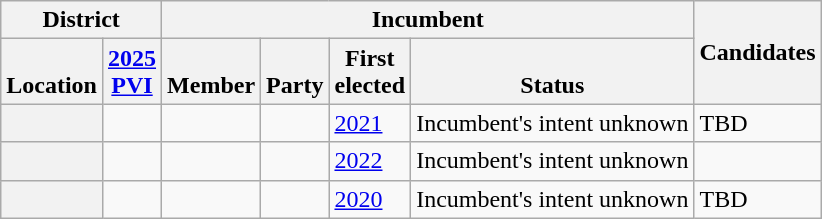<table class="wikitable sortable">
<tr>
<th colspan=2>District</th>
<th colspan=4>Incumbent</th>
<th rowspan=2 class="unsortable">Candidates</th>
</tr>
<tr valign=bottom>
<th>Location</th>
<th><a href='#'>2025<br>PVI</a></th>
<th>Member</th>
<th>Party</th>
<th>First<br>elected</th>
<th>Status</th>
</tr>
<tr>
<th></th>
<td></td>
<td></td>
<td></td>
<td><a href='#'>2021 </a></td>
<td>Incumbent's intent unknown</td>
<td>TBD</td>
</tr>
<tr>
<th></th>
<td></td>
<td></td>
<td></td>
<td><a href='#'>2022</a></td>
<td>Incumbent's intent unknown</td>
<td></td>
</tr>
<tr>
<th></th>
<td></td>
<td></td>
<td></td>
<td><a href='#'>2020</a></td>
<td>Incumbent's intent unknown</td>
<td>TBD</td>
</tr>
</table>
